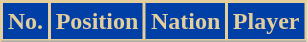<table class="wikitable sortable">
<tr>
<th style="background-color:#003FA5; color:#E4CE9B; border:2px solid #E4CE9B" scope=col>No.</th>
<th style="background-color:#003FA5; color:#E4CE9B; border:2px solid #E4CE9B" scope=col>Position</th>
<th style="background-color:#003FA5; color:#E4CE9B; border:2px solid #E4CE9B" scope=col>Nation</th>
<th style="background-color:#003FA5; color:#E4CE9B; border:2px solid #E4CE9B" scope=col>Player</th>
</tr>
<tr>
</tr>
</table>
